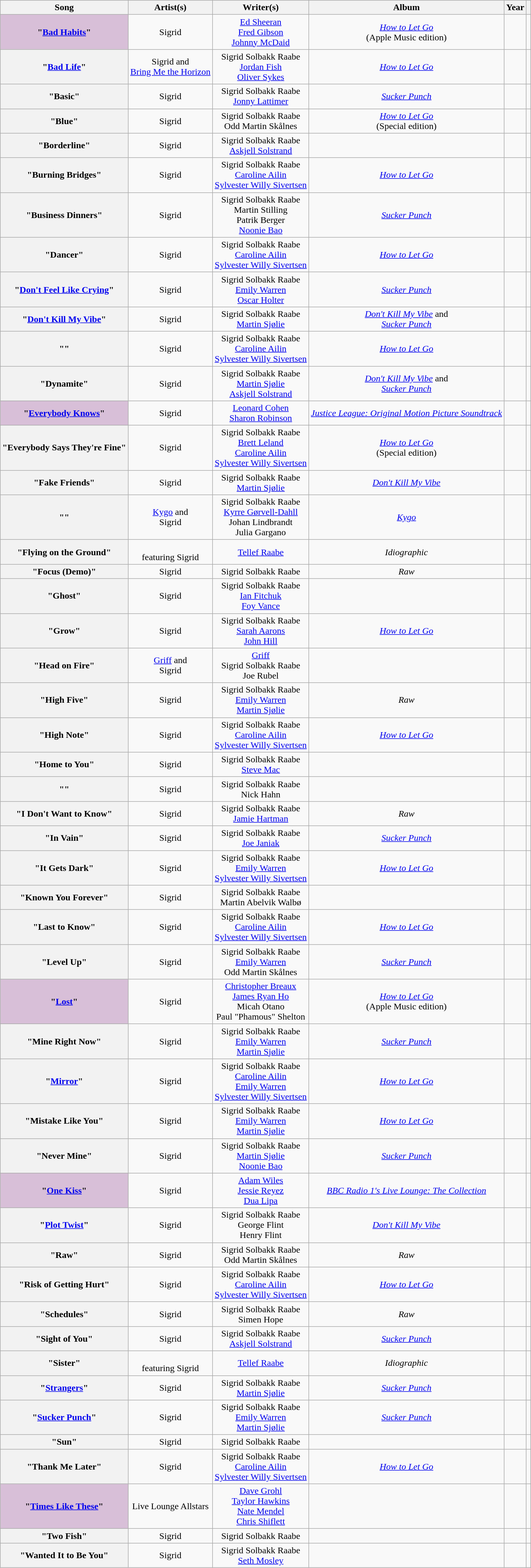<table class="wikitable sortable plainrowheaders" style="text-align:center;">
<tr>
<th scope="col">Song</th>
<th scope="col">Artist(s)</th>
<th scope="col" class="unsortable">Writer(s)</th>
<th scope="col">Album</th>
<th scope="col">Year</th>
<th scope="col" class="unsortable"></th>
</tr>
<tr>
<th scope="row" style="background-color:#D8BFD8"> "<a href='#'>Bad Habits</a>" </th>
<td>Sigrid</td>
<td><a href='#'>Ed Sheeran</a><br><a href='#'>Fred Gibson</a><br><a href='#'>Johnny McDaid</a></td>
<td><em><a href='#'>How to Let Go</a></em><br>(Apple Music edition)</td>
<td></td>
<td></td>
</tr>
<tr>
<th scope="row">"<a href='#'>Bad Life</a>"</th>
<td>Sigrid and<br><a href='#'>Bring Me the Horizon</a></td>
<td>Sigrid Solbakk Raabe<br><a href='#'>Jordan Fish</a><br><a href='#'>Oliver Sykes</a></td>
<td><em><a href='#'>How to Let Go</a></em></td>
<td></td>
<td></td>
</tr>
<tr>
<th scope="row">"Basic"</th>
<td>Sigrid</td>
<td>Sigrid Solbakk Raabe<br><a href='#'>Jonny Lattimer</a></td>
<td><em><a href='#'>Sucker Punch</a></em></td>
<td></td>
<td></td>
</tr>
<tr>
<th scope="row">"Blue"</th>
<td>Sigrid</td>
<td>Sigrid Solbakk Raabe<br>Odd Martin Skålnes</td>
<td><em><a href='#'>How to Let Go</a></em><br>(Special edition)</td>
<td></td>
<td></td>
</tr>
<tr>
<th scope="row">"Borderline"</th>
<td>Sigrid</td>
<td>Sigrid Solbakk Raabe<br><a href='#'>Askjell Solstrand</a></td>
<td><em></em></td>
<td></td>
<td></td>
</tr>
<tr>
<th scope="row">"Burning Bridges"</th>
<td>Sigrid</td>
<td>Sigrid Solbakk Raabe<br><a href='#'>Caroline Ailin</a><br><a href='#'>Sylvester Willy Sivertsen</a></td>
<td><em><a href='#'>How to Let Go</a></em></td>
<td></td>
<td></td>
</tr>
<tr>
<th scope="row">"Business Dinners"</th>
<td>Sigrid</td>
<td>Sigrid Solbakk Raabe<br>Martin Stilling<br>Patrik Berger<br><a href='#'>Noonie Bao</a></td>
<td><em><a href='#'>Sucker Punch</a></em></td>
<td></td>
<td></td>
</tr>
<tr>
<th scope="row"> "Dancer"</th>
<td>Sigrid</td>
<td>Sigrid Solbakk Raabe<br><a href='#'>Caroline Ailin</a><br><a href='#'>Sylvester Willy Sivertsen</a></td>
<td><em><a href='#'>How to Let Go</a></em></td>
<td></td>
<td></td>
</tr>
<tr>
<th scope="row">"<a href='#'>Don't Feel Like Crying</a>"</th>
<td>Sigrid</td>
<td>Sigrid Solbakk Raabe<br><a href='#'>Emily Warren</a><br><a href='#'>Oscar Holter</a></td>
<td><em><a href='#'>Sucker Punch</a></em></td>
<td></td>
<td></td>
</tr>
<tr>
<th scope="row">"<a href='#'>Don't Kill My Vibe</a>"</th>
<td>Sigrid</td>
<td>Sigrid Solbakk Raabe<br><a href='#'>Martin Sjølie</a></td>
<td><em><a href='#'>Don't Kill My Vibe</a></em> and<br><em><a href='#'>Sucker Punch</a></em></td>
<td></td>
<td></td>
</tr>
<tr>
<th scope="row">""</th>
<td>Sigrid</td>
<td>Sigrid Solbakk Raabe<br><a href='#'>Caroline Ailin</a><br><a href='#'>Sylvester Willy Sivertsen</a></td>
<td><em><a href='#'>How to Let Go</a></em></td>
<td></td>
<td></td>
</tr>
<tr>
<th scope="row">"Dynamite"</th>
<td>Sigrid</td>
<td>Sigrid Solbakk Raabe<br><a href='#'>Martin Sjølie</a><br><a href='#'>Askjell Solstrand</a></td>
<td><em><a href='#'>Don't Kill My Vibe</a></em> and<br><em><a href='#'>Sucker Punch</a></em></td>
<td></td>
<td></td>
</tr>
<tr>
<th scope="row" style="background-color:#D8BFD8"> "<a href='#'>Everybody Knows</a>" </th>
<td>Sigrid</td>
<td><a href='#'>Leonard Cohen</a><br><a href='#'>Sharon Robinson</a></td>
<td><em><a href='#'>Justice League: Original Motion Picture Soundtrack</a></em></td>
<td></td>
<td></td>
</tr>
<tr>
<th scope="row">"Everybody Says They're Fine"</th>
<td>Sigrid</td>
<td>Sigrid Solbakk Raabe<br><a href='#'>Brett Leland</a><br><a href='#'>Caroline Ailin</a><br><a href='#'>Sylvester Willy Sivertsen</a></td>
<td><em><a href='#'>How to Let Go</a></em><br>(Special edition)</td>
<td></td>
<td></td>
</tr>
<tr>
<th scope="row"> "Fake Friends"</th>
<td>Sigrid</td>
<td>Sigrid Solbakk Raabe<br><a href='#'>Martin Sjølie</a></td>
<td><em><a href='#'>Don't Kill My Vibe</a></em></td>
<td></td>
<td></td>
</tr>
<tr>
<th scope="row">""</th>
<td><a href='#'>Kygo</a> and<br>Sigrid</td>
<td>Sigrid Solbakk Raabe<br><a href='#'>Kyrre Gørvell-Dahll</a><br>Johan Lindbrandt<br>Julia Gargano</td>
<td><em><a href='#'>Kygo</a></em></td>
<td></td>
<td></td>
</tr>
<tr>
<th scope="row">"Flying on the Ground"</th>
<td><br>featuring Sigrid</td>
<td><a href='#'>Tellef Raabe</a></td>
<td><em>Idiographic</em></td>
<td></td>
<td></td>
</tr>
<tr>
<th scope="row">"Focus (Demo)"</th>
<td>Sigrid</td>
<td>Sigrid Solbakk Raabe</td>
<td><em>Raw</em></td>
<td></td>
<td></td>
</tr>
<tr>
<th scope="row"> "Ghost"</th>
<td>Sigrid</td>
<td>Sigrid Solbakk Raabe<br><a href='#'>Ian Fitchuk</a><br><a href='#'>Foy Vance</a></td>
<td><em></em></td>
<td></td>
<td></td>
</tr>
<tr>
<th scope="row">"Grow"</th>
<td>Sigrid</td>
<td>Sigrid Solbakk Raabe<br><a href='#'>Sarah Aarons</a><br><a href='#'>John Hill</a></td>
<td><em><a href='#'>How to Let Go</a></em></td>
<td></td>
<td></td>
</tr>
<tr>
<th scope="row"> "Head on Fire"</th>
<td><a href='#'>Griff</a> and<br>Sigrid</td>
<td><a href='#'>Griff</a><br>Sigrid Solbakk Raabe<br>Joe Rubel</td>
<td></td>
<td></td>
<td></td>
</tr>
<tr>
<th scope="row">"High Five"</th>
<td>Sigrid</td>
<td>Sigrid Solbakk Raabe<br><a href='#'>Emily Warren</a><br><a href='#'>Martin Sjølie</a></td>
<td><em>Raw</em></td>
<td></td>
<td></td>
</tr>
<tr>
<th scope="row">"High Note"</th>
<td>Sigrid</td>
<td>Sigrid Solbakk Raabe<br><a href='#'>Caroline Ailin</a><br><a href='#'>Sylvester Willy Sivertsen</a></td>
<td><em><a href='#'>How to Let Go</a></em></td>
<td></td>
<td></td>
</tr>
<tr>
<th scope="row">"Home to You"</th>
<td>Sigrid</td>
<td>Sigrid Solbakk Raabe<br><a href='#'>Steve Mac</a></td>
<td><em></em></td>
<td></td>
<td></td>
</tr>
<tr>
<th scope="row">""</th>
<td>Sigrid</td>
<td>Sigrid Solbakk Raabe<br>Nick Hahn</td>
<td><em></em></td>
<td></td>
<td></td>
</tr>
<tr>
<th scope="row"> "I Don't Want to Know"</th>
<td>Sigrid</td>
<td>Sigrid Solbakk Raabe<br><a href='#'>Jamie Hartman</a></td>
<td><em>Raw</em></td>
<td></td>
<td></td>
</tr>
<tr>
<th scope="row">"In Vain"</th>
<td>Sigrid</td>
<td>Sigrid Solbakk Raabe<br><a href='#'>Joe Janiak</a></td>
<td><em><a href='#'>Sucker Punch</a></em></td>
<td></td>
<td></td>
</tr>
<tr>
<th scope="row">"It Gets Dark"</th>
<td>Sigrid</td>
<td>Sigrid Solbakk Raabe<br><a href='#'>Emily Warren</a><br><a href='#'>Sylvester Willy Sivertsen</a></td>
<td><em><a href='#'>How to Let Go</a></em></td>
<td></td>
<td></td>
</tr>
<tr>
<th scope="row"> "Known You Forever"</th>
<td>Sigrid</td>
<td>Sigrid Solbakk Raabe<br>Martin Abelvik Walbø</td>
<td></td>
<td></td>
<td></td>
</tr>
<tr>
<th scope="row"> "Last to Know"</th>
<td>Sigrid</td>
<td>Sigrid Solbakk Raabe<br><a href='#'>Caroline Ailin</a><br><a href='#'>Sylvester Willy Sivertsen</a></td>
<td><em><a href='#'>How to Let Go</a></em></td>
<td></td>
<td></td>
</tr>
<tr>
<th scope="row">"Level Up"</th>
<td>Sigrid</td>
<td>Sigrid Solbakk Raabe<br><a href='#'>Emily Warren</a><br>Odd Martin Skålnes</td>
<td><em><a href='#'>Sucker Punch</a></em></td>
<td></td>
<td></td>
</tr>
<tr>
<th scope="row" style="background-color:#D8BFD8">"<a href='#'>Lost</a>" </th>
<td>Sigrid</td>
<td><a href='#'>Christopher Breaux</a><br><a href='#'>James Ryan Ho</a><br>Micah Otano<br>Paul "Phamous" Shelton</td>
<td><em><a href='#'>How to Let Go</a></em><br>(Apple Music edition)</td>
<td></td>
<td></td>
</tr>
<tr>
<th scope="row"> "Mine Right Now"</th>
<td>Sigrid</td>
<td>Sigrid Solbakk Raabe<br><a href='#'>Emily Warren</a><br><a href='#'>Martin Sjølie</a></td>
<td><em><a href='#'>Sucker Punch</a></em></td>
<td></td>
<td></td>
</tr>
<tr>
<th scope="row">"<a href='#'>Mirror</a>"</th>
<td>Sigrid</td>
<td>Sigrid Solbakk Raabe<br><a href='#'>Caroline Ailin</a><br><a href='#'>Emily Warren</a><br><a href='#'>Sylvester Willy Sivertsen</a></td>
<td><em><a href='#'>How to Let Go</a></em></td>
<td></td>
<td></td>
</tr>
<tr>
<th scope="row">"Mistake Like You"</th>
<td>Sigrid</td>
<td>Sigrid Solbakk Raabe<br><a href='#'>Emily Warren</a><br><a href='#'>Martin Sjølie</a></td>
<td><em><a href='#'>How to Let Go</a></em></td>
<td></td>
<td></td>
</tr>
<tr>
<th scope="row"> "Never Mine"</th>
<td>Sigrid</td>
<td>Sigrid Solbakk Raabe<br><a href='#'>Martin Sjølie</a><br><a href='#'>Noonie Bao</a></td>
<td><em><a href='#'>Sucker Punch</a></em></td>
<td></td>
<td></td>
</tr>
<tr>
<th scope="row" style="background-color:#D8BFD8"> "<a href='#'>One Kiss</a>" </th>
<td>Sigrid</td>
<td><a href='#'>Adam Wiles</a><br><a href='#'>Jessie Reyez</a><br><a href='#'>Dua Lipa</a></td>
<td><em><a href='#'>BBC Radio 1's Live Lounge: The Collection</a></em></td>
<td></td>
<td></td>
</tr>
<tr>
<th scope="row"> "<a href='#'>Plot Twist</a>"</th>
<td>Sigrid</td>
<td>Sigrid Solbakk Raabe<br>George Flint<br>Henry Flint</td>
<td><em><a href='#'>Don't Kill My Vibe</a></em></td>
<td></td>
<td></td>
</tr>
<tr>
<th scope="row"> "Raw"</th>
<td>Sigrid</td>
<td>Sigrid Solbakk Raabe<br>Odd Martin Skålnes</td>
<td><em>Raw</em></td>
<td></td>
<td></td>
</tr>
<tr>
<th scope="row">"Risk of Getting Hurt"</th>
<td>Sigrid</td>
<td>Sigrid Solbakk Raabe<br><a href='#'>Caroline Ailin</a><br><a href='#'>Sylvester Willy Sivertsen</a></td>
<td><em><a href='#'>How to Let Go</a></em></td>
<td></td>
<td></td>
</tr>
<tr>
<th scope="row"> "Schedules"</th>
<td>Sigrid</td>
<td>Sigrid Solbakk Raabe<br>Simen Hope</td>
<td><em>Raw</em></td>
<td></td>
<td></td>
</tr>
<tr>
<th scope="row">"Sight of You"</th>
<td>Sigrid</td>
<td>Sigrid Solbakk Raabe<br><a href='#'>Askjell Solstrand</a></td>
<td><em><a href='#'>Sucker Punch</a></em></td>
<td></td>
<td></td>
</tr>
<tr>
<th scope="row">"Sister"</th>
<td><br>featuring Sigrid</td>
<td><a href='#'>Tellef Raabe</a></td>
<td><em>Idiographic</em></td>
<td></td>
<td></td>
</tr>
<tr>
<th scope="row">"<a href='#'>Strangers</a>"</th>
<td>Sigrid</td>
<td>Sigrid Solbakk Raabe<br><a href='#'>Martin Sjølie</a></td>
<td><em><a href='#'>Sucker Punch</a></em></td>
<td></td>
<td></td>
</tr>
<tr>
<th scope="row">"<a href='#'>Sucker Punch</a>"</th>
<td>Sigrid</td>
<td>Sigrid Solbakk Raabe<br><a href='#'>Emily Warren</a><br><a href='#'>Martin Sjølie</a></td>
<td><em><a href='#'>Sucker Punch</a></em></td>
<td></td>
<td></td>
</tr>
<tr>
<th scope="row">"Sun"</th>
<td>Sigrid</td>
<td>Sigrid Solbakk Raabe</td>
<td></td>
<td></td>
<td></td>
</tr>
<tr>
<th scope="row"> "Thank Me Later"</th>
<td>Sigrid</td>
<td>Sigrid Solbakk Raabe<br><a href='#'>Caroline Ailin</a><br><a href='#'>Sylvester Willy Sivertsen</a></td>
<td><em><a href='#'>How to Let Go</a></em></td>
<td></td>
<td></td>
</tr>
<tr>
<th scope="row" style="background-color:#D8BFD8">"<a href='#'>Times Like These</a>" </th>
<td>Live Lounge Allstars</td>
<td><a href='#'>Dave Grohl</a><br><a href='#'>Taylor Hawkins</a><br><a href='#'>Nate Mendel</a><br><a href='#'>Chris Shiflett</a></td>
<td></td>
<td></td>
<td></td>
</tr>
<tr>
<th scope="row">"Two Fish"</th>
<td>Sigrid</td>
<td>Sigrid Solbakk Raabe</td>
<td></td>
<td></td>
<td></td>
</tr>
<tr>
<th scope="row"> "Wanted It to Be You"</th>
<td>Sigrid</td>
<td>Sigrid Solbakk Raabe<br><a href='#'>Seth Mosley</a></td>
<td><em></em></td>
<td></td>
<td></td>
</tr>
</table>
